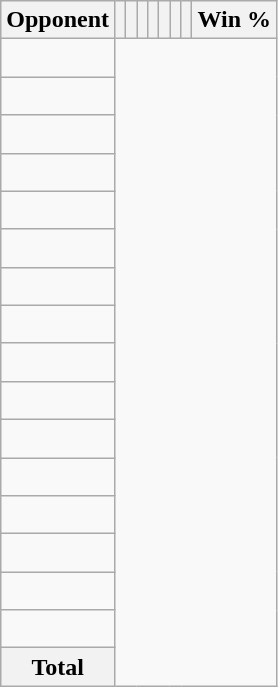<table class="wikitable sortable collapsible collapsed" style="text-align: center;">
<tr>
<th>Opponent</th>
<th></th>
<th></th>
<th></th>
<th></th>
<th></th>
<th></th>
<th></th>
<th>Win %</th>
</tr>
<tr>
<td align="left"><br></td>
</tr>
<tr>
<td align="left"><br></td>
</tr>
<tr>
<td align="left"><br></td>
</tr>
<tr>
<td align="left"><br></td>
</tr>
<tr>
<td align="left"><br></td>
</tr>
<tr>
<td align="left"><br></td>
</tr>
<tr>
<td align="left"><br></td>
</tr>
<tr>
<td align="left"><br></td>
</tr>
<tr>
<td align="left"><br></td>
</tr>
<tr>
<td align="left"><br></td>
</tr>
<tr>
<td align="left"><br></td>
</tr>
<tr>
<td align="left"><br></td>
</tr>
<tr>
<td align="left"><br></td>
</tr>
<tr>
<td align="left"><br></td>
</tr>
<tr>
<td align="left"><br></td>
</tr>
<tr>
<td align="left"><br></td>
</tr>
<tr class="sortbottom">
<th>Total<br></th>
</tr>
</table>
